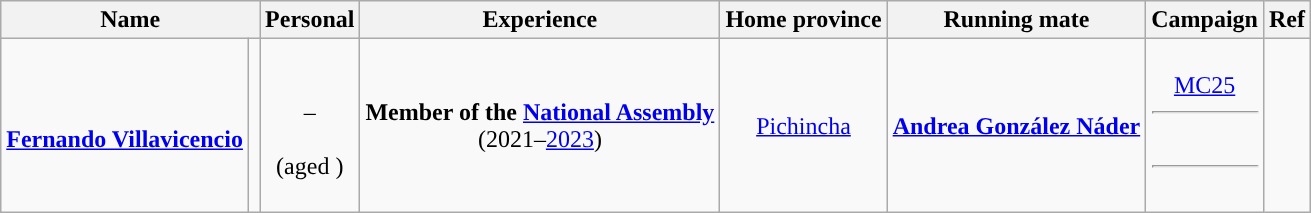<table class="wikitable sortable" style="text-align:center;">
<tr>
<th scope="col" colspan=2>Name</th>
<th>Personal</th>
<th class="unsortable">Experience</th>
<th>Home province</th>
<th>Running mate</th>
<th>Campaign</th>
<th>Ref</th>
</tr>
<tr>
<td data-sort-value="Villavicencio, Fernando"><br><strong><a href='#'>Fernando Villavicencio</a></strong></td>
<td style="background:"></td>
<td><br>–<br><br>(aged )</td>
<td><strong>Member of the <a href='#'>National Assembly</a></strong><br>(2021–<a href='#'>2023</a>)</td>
<td><a href='#'>Pichincha</a></td>
<td><strong><a href='#'>Andrea González Náder</a></strong></td>
<td><br> <a href='#'>MC25</a><hr><br><hr><br></td>
<td></td>
</tr>
</table>
